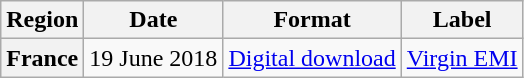<table class="wikitable plainrowheaders" style="text-align:center;">
<tr>
<th>Region</th>
<th>Date</th>
<th>Format</th>
<th>Label</th>
</tr>
<tr>
<th scope="row">France</th>
<td>19 June 2018</td>
<td><a href='#'>Digital download</a></td>
<td><a href='#'>Virgin EMI</a></td>
</tr>
</table>
